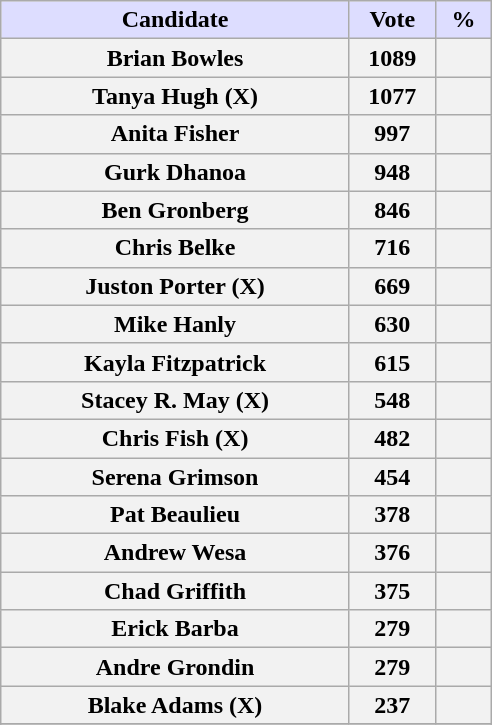<table class="wikitable">
<tr>
<th style="background:#ddf; width:225px;">Candidate</th>
<th style="background:#ddf; width:50px;">Vote</th>
<th style="background:#ddf; width:30px;">%</th>
</tr>
<tr>
<th>Brian Bowles</th>
<th>1089</th>
<th></th>
</tr>
<tr>
<th>Tanya Hugh (X)</th>
<th>1077</th>
<th></th>
</tr>
<tr>
<th>Anita Fisher</th>
<th>997</th>
<th></th>
</tr>
<tr>
<th>Gurk Dhanoa</th>
<th>948</th>
<th></th>
</tr>
<tr>
<th>Ben Gronberg</th>
<th>846</th>
<th></th>
</tr>
<tr>
<th>Chris Belke</th>
<th>716</th>
<th></th>
</tr>
<tr>
<th>Juston Porter (X)</th>
<th>669</th>
<th></th>
</tr>
<tr>
<th>Mike Hanly</th>
<th>630</th>
<th></th>
</tr>
<tr>
<th>Kayla Fitzpatrick</th>
<th>615</th>
<th></th>
</tr>
<tr>
<th>Stacey R. May (X)</th>
<th>548</th>
<th></th>
</tr>
<tr>
<th>Chris Fish (X)</th>
<th>482</th>
<th></th>
</tr>
<tr>
<th>Serena Grimson</th>
<th>454</th>
<th></th>
</tr>
<tr>
<th>Pat Beaulieu</th>
<th>378</th>
<th></th>
</tr>
<tr>
<th>Andrew Wesa</th>
<th>376</th>
<th></th>
</tr>
<tr>
<th>Chad Griffith</th>
<th>375</th>
<th></th>
</tr>
<tr>
<th>Erick Barba</th>
<th>279</th>
<th></th>
</tr>
<tr>
<th>Andre Grondin</th>
<th>279</th>
<th></th>
</tr>
<tr>
<th>Blake Adams (X)</th>
<th>237</th>
<th></th>
</tr>
<tr>
</tr>
<tr>
</tr>
</table>
